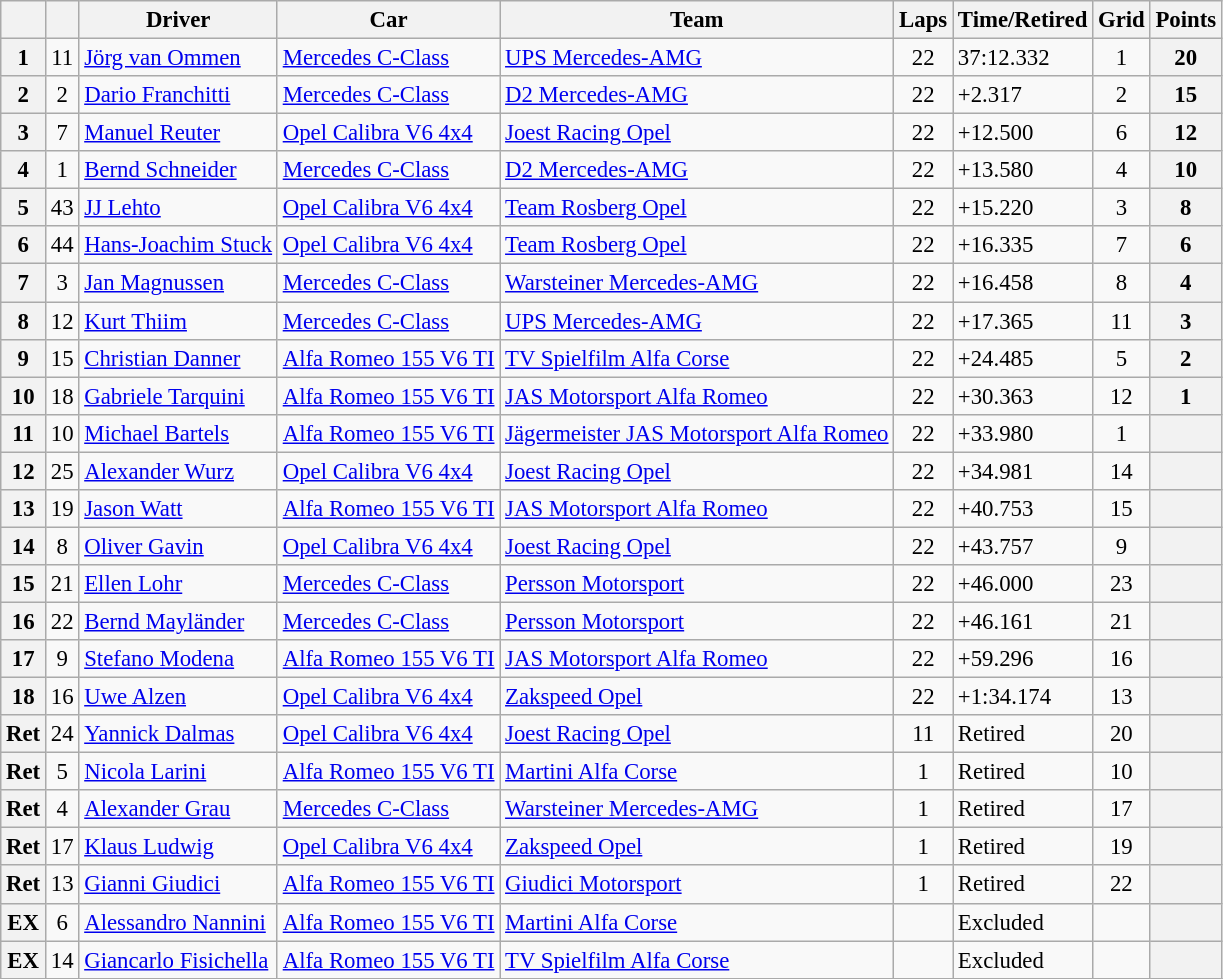<table class="wikitable sortable" style="font-size:95%">
<tr>
<th></th>
<th></th>
<th>Driver</th>
<th>Car</th>
<th>Team</th>
<th>Laps</th>
<th>Time/Retired</th>
<th>Grid</th>
<th>Points</th>
</tr>
<tr>
<th>1</th>
<td align=center>11</td>
<td> <a href='#'>Jörg van Ommen</a></td>
<td><a href='#'>Mercedes C-Class</a></td>
<td> <a href='#'>UPS Mercedes-AMG</a></td>
<td align=center>22</td>
<td>37:12.332</td>
<td align=center>1</td>
<th>20</th>
</tr>
<tr>
<th>2</th>
<td align=center>2</td>
<td> <a href='#'>Dario Franchitti</a></td>
<td><a href='#'>Mercedes C-Class</a></td>
<td> <a href='#'>D2 Mercedes-AMG</a></td>
<td align=center>22</td>
<td>+2.317</td>
<td align=center>2</td>
<th>15</th>
</tr>
<tr>
<th>3</th>
<td align=center>7</td>
<td> <a href='#'>Manuel Reuter</a></td>
<td><a href='#'>Opel Calibra V6 4x4</a></td>
<td> <a href='#'>Joest Racing Opel</a></td>
<td align=center>22</td>
<td>+12.500</td>
<td align=center>6</td>
<th>12</th>
</tr>
<tr>
<th>4</th>
<td align=center>1</td>
<td> <a href='#'>Bernd Schneider</a></td>
<td><a href='#'>Mercedes C-Class</a></td>
<td> <a href='#'>D2 Mercedes-AMG</a></td>
<td align=center>22</td>
<td>+13.580</td>
<td align=center>4</td>
<th>10</th>
</tr>
<tr>
<th>5</th>
<td align=center>43</td>
<td> <a href='#'>JJ Lehto</a></td>
<td><a href='#'>Opel Calibra V6 4x4</a></td>
<td> <a href='#'>Team Rosberg Opel</a></td>
<td align=center>22</td>
<td>+15.220</td>
<td align=center>3</td>
<th>8</th>
</tr>
<tr>
<th>6</th>
<td align=center>44</td>
<td> <a href='#'>Hans-Joachim Stuck</a></td>
<td><a href='#'>Opel Calibra V6 4x4</a></td>
<td> <a href='#'>Team Rosberg Opel</a></td>
<td align=center>22</td>
<td>+16.335</td>
<td align=center>7</td>
<th>6</th>
</tr>
<tr>
<th>7</th>
<td align=center>3</td>
<td> <a href='#'>Jan Magnussen</a></td>
<td><a href='#'>Mercedes C-Class</a></td>
<td> <a href='#'>Warsteiner Mercedes-AMG</a></td>
<td align=center>22</td>
<td>+16.458</td>
<td align=center>8</td>
<th>4</th>
</tr>
<tr>
<th>8</th>
<td align=center>12</td>
<td> <a href='#'>Kurt Thiim</a></td>
<td><a href='#'>Mercedes C-Class</a></td>
<td> <a href='#'>UPS Mercedes-AMG</a></td>
<td align=center>22</td>
<td>+17.365</td>
<td align=center>11</td>
<th>3</th>
</tr>
<tr>
<th>9</th>
<td align=center>15</td>
<td> <a href='#'>Christian Danner</a></td>
<td><a href='#'>Alfa Romeo 155 V6 TI</a></td>
<td> <a href='#'>TV Spielfilm Alfa Corse</a></td>
<td align=center>22</td>
<td>+24.485</td>
<td align=center>5</td>
<th>2</th>
</tr>
<tr>
<th>10</th>
<td align=center>18</td>
<td> <a href='#'>Gabriele Tarquini</a></td>
<td><a href='#'>Alfa Romeo 155 V6 TI</a></td>
<td> <a href='#'>JAS Motorsport Alfa Romeo</a></td>
<td align=center>22</td>
<td>+30.363</td>
<td align=center>12</td>
<th>1</th>
</tr>
<tr>
<th>11</th>
<td align=center>10</td>
<td> <a href='#'>Michael Bartels</a></td>
<td><a href='#'>Alfa Romeo 155 V6 TI</a></td>
<td> <a href='#'>Jägermeister JAS Motorsport Alfa Romeo</a></td>
<td align=center>22</td>
<td>+33.980</td>
<td align=center>1</td>
<th></th>
</tr>
<tr>
<th>12</th>
<td align=center>25</td>
<td> <a href='#'>Alexander Wurz</a></td>
<td><a href='#'>Opel Calibra V6 4x4</a></td>
<td> <a href='#'>Joest Racing Opel</a></td>
<td align=center>22</td>
<td>+34.981</td>
<td align=center>14</td>
<th></th>
</tr>
<tr>
<th>13</th>
<td align=center>19</td>
<td> <a href='#'>Jason Watt</a></td>
<td><a href='#'>Alfa Romeo 155 V6 TI</a></td>
<td> <a href='#'>JAS Motorsport Alfa Romeo</a></td>
<td align=center>22</td>
<td>+40.753</td>
<td align=center>15</td>
<th></th>
</tr>
<tr>
<th>14</th>
<td align=center>8</td>
<td> <a href='#'>Oliver Gavin</a></td>
<td><a href='#'>Opel Calibra V6 4x4</a></td>
<td> <a href='#'>Joest Racing Opel</a></td>
<td align=center>22</td>
<td>+43.757</td>
<td align=center>9</td>
<th></th>
</tr>
<tr>
<th>15</th>
<td align=center>21</td>
<td> <a href='#'>Ellen Lohr</a></td>
<td><a href='#'>Mercedes C-Class</a></td>
<td> <a href='#'>Persson Motorsport</a></td>
<td align=center>22</td>
<td>+46.000</td>
<td align=center>23</td>
<th></th>
</tr>
<tr>
<th>16</th>
<td align=center>22</td>
<td> <a href='#'>Bernd Mayländer</a></td>
<td><a href='#'>Mercedes C-Class</a></td>
<td> <a href='#'>Persson Motorsport</a></td>
<td align=center>22</td>
<td>+46.161</td>
<td align=center>21</td>
<th></th>
</tr>
<tr>
<th>17</th>
<td align=center>9</td>
<td> <a href='#'>Stefano Modena</a></td>
<td><a href='#'>Alfa Romeo 155 V6 TI</a></td>
<td> <a href='#'>JAS Motorsport Alfa Romeo</a></td>
<td align=center>22</td>
<td>+59.296</td>
<td align=center>16</td>
<th></th>
</tr>
<tr>
<th>18</th>
<td align=center>16</td>
<td> <a href='#'>Uwe Alzen</a></td>
<td><a href='#'>Opel Calibra V6 4x4</a></td>
<td> <a href='#'>Zakspeed Opel</a></td>
<td align=center>22</td>
<td>+1:34.174</td>
<td align=center>13</td>
<th></th>
</tr>
<tr>
<th>Ret</th>
<td align=center>24</td>
<td> <a href='#'>Yannick Dalmas</a></td>
<td><a href='#'>Opel Calibra V6 4x4</a></td>
<td> <a href='#'>Joest Racing Opel</a></td>
<td align=center>11</td>
<td>Retired</td>
<td align=center>20</td>
<th></th>
</tr>
<tr>
<th>Ret</th>
<td align=center>5</td>
<td> <a href='#'>Nicola Larini</a></td>
<td><a href='#'>Alfa Romeo 155 V6 TI</a></td>
<td> <a href='#'>Martini Alfa Corse</a></td>
<td align=center>1</td>
<td>Retired</td>
<td align=center>10</td>
<th></th>
</tr>
<tr>
<th>Ret</th>
<td align=center>4</td>
<td> <a href='#'>Alexander Grau</a></td>
<td><a href='#'>Mercedes C-Class</a></td>
<td> <a href='#'>Warsteiner Mercedes-AMG</a></td>
<td align=center>1</td>
<td>Retired</td>
<td align=center>17</td>
<th></th>
</tr>
<tr>
<th>Ret</th>
<td align=center>17</td>
<td> <a href='#'>Klaus Ludwig</a></td>
<td><a href='#'>Opel Calibra V6 4x4</a></td>
<td> <a href='#'>Zakspeed Opel</a></td>
<td align=center>1</td>
<td>Retired</td>
<td align=center>19</td>
<th></th>
</tr>
<tr>
<th>Ret</th>
<td align=center>13</td>
<td> <a href='#'>Gianni Giudici</a></td>
<td><a href='#'>Alfa Romeo 155 V6 TI</a></td>
<td> <a href='#'>Giudici Motorsport</a></td>
<td align=center>1</td>
<td>Retired</td>
<td align=center>22</td>
<th></th>
</tr>
<tr>
<th>EX</th>
<td align=center>6</td>
<td> <a href='#'>Alessandro Nannini</a></td>
<td><a href='#'>Alfa Romeo 155 V6 TI</a></td>
<td> <a href='#'>Martini Alfa Corse</a></td>
<td align=center></td>
<td>Excluded</td>
<td align=center></td>
<th></th>
</tr>
<tr>
<th>EX</th>
<td align=center>14</td>
<td> <a href='#'>Giancarlo Fisichella</a></td>
<td><a href='#'>Alfa Romeo 155 V6 TI</a></td>
<td> <a href='#'>TV Spielfilm Alfa Corse</a></td>
<td align=center></td>
<td>Excluded</td>
<td align=center></td>
<th></th>
</tr>
<tr>
</tr>
</table>
